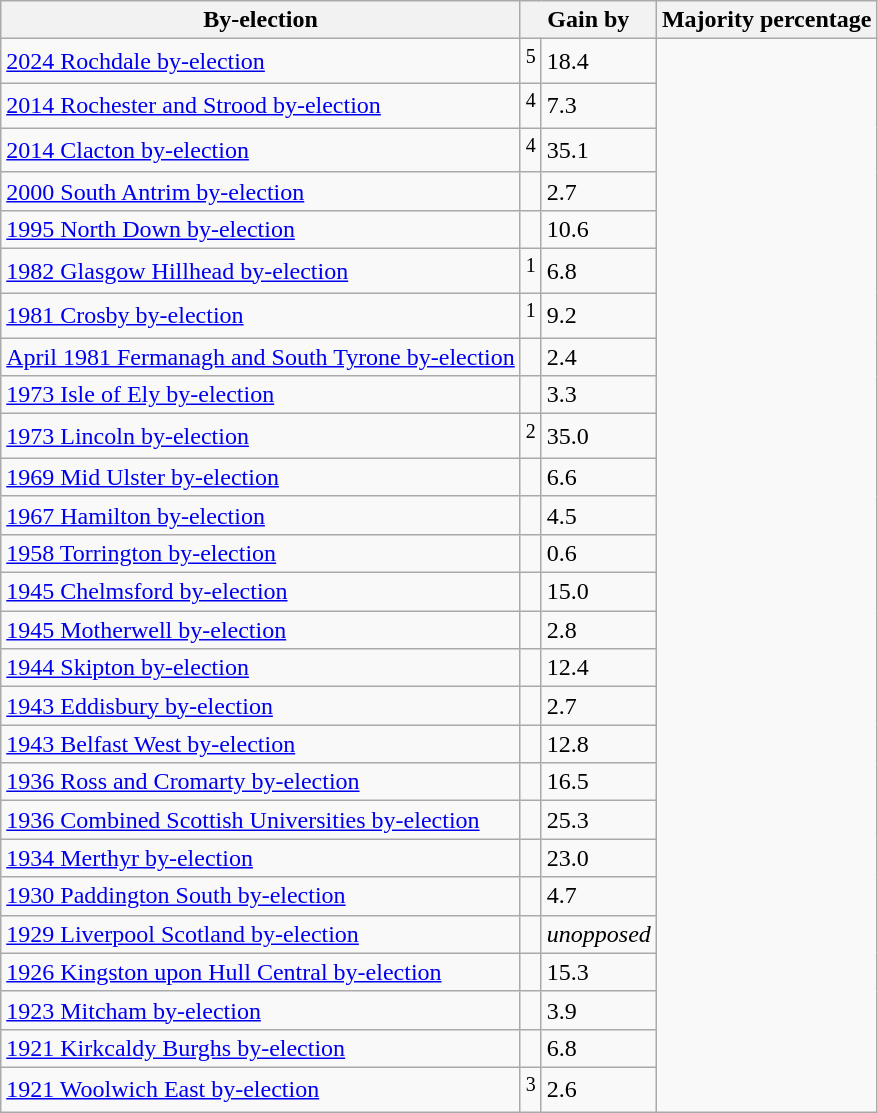<table class="wikitable">
<tr>
<th>By-election</th>
<th !scope="col" colspan=2>Gain by</th>
<th>Majority percentage</th>
</tr>
<tr>
<td><a href='#'>2024 Rochdale by-election</a></td>
<td><sup>5</sup></td>
<td>18.4</td>
</tr>
<tr>
<td><a href='#'>2014 Rochester and Strood by-election</a></td>
<td><sup>4</sup></td>
<td>7.3</td>
</tr>
<tr>
<td><a href='#'>2014 Clacton by-election</a></td>
<td><sup>4</sup></td>
<td>35.1</td>
</tr>
<tr>
<td><a href='#'>2000 South Antrim by-election</a></td>
<td></td>
<td>2.7</td>
</tr>
<tr>
<td><a href='#'>1995 North Down by-election</a></td>
<td></td>
<td>10.6</td>
</tr>
<tr>
<td><a href='#'>1982 Glasgow Hillhead by-election</a></td>
<td><sup>1</sup></td>
<td>6.8</td>
</tr>
<tr>
<td><a href='#'>1981 Crosby by-election</a></td>
<td><sup>1</sup></td>
<td>9.2</td>
</tr>
<tr>
<td><a href='#'>April 1981 Fermanagh and South Tyrone by-election</a></td>
<td></td>
<td>2.4</td>
</tr>
<tr>
<td><a href='#'>1973 Isle of Ely by-election</a></td>
<td></td>
<td>3.3</td>
</tr>
<tr>
<td><a href='#'>1973 Lincoln by-election</a></td>
<td><sup>2</sup></td>
<td>35.0</td>
</tr>
<tr>
<td><a href='#'>1969 Mid Ulster by-election</a></td>
<td></td>
<td>6.6</td>
</tr>
<tr>
<td><a href='#'>1967 Hamilton by-election</a></td>
<td></td>
<td>4.5</td>
</tr>
<tr>
<td><a href='#'>1958 Torrington by-election</a></td>
<td></td>
<td>0.6</td>
</tr>
<tr>
<td><a href='#'>1945 Chelmsford by-election</a></td>
<td></td>
<td>15.0</td>
</tr>
<tr>
<td><a href='#'>1945 Motherwell by-election</a></td>
<td></td>
<td>2.8</td>
</tr>
<tr>
<td><a href='#'>1944 Skipton by-election</a></td>
<td></td>
<td>12.4</td>
</tr>
<tr>
<td><a href='#'>1943 Eddisbury by-election</a></td>
<td></td>
<td>2.7</td>
</tr>
<tr>
<td><a href='#'>1943 Belfast West by-election</a></td>
<td></td>
<td>12.8</td>
</tr>
<tr>
<td><a href='#'>1936 Ross and Cromarty by-election</a></td>
<td></td>
<td>16.5</td>
</tr>
<tr>
<td><a href='#'>1936 Combined Scottish Universities by-election</a></td>
<td></td>
<td>25.3</td>
</tr>
<tr>
<td><a href='#'>1934 Merthyr by-election</a></td>
<td></td>
<td>23.0</td>
</tr>
<tr>
<td><a href='#'>1930 Paddington South by-election</a></td>
<td></td>
<td>4.7</td>
</tr>
<tr>
<td><a href='#'>1929 Liverpool Scotland by-election</a></td>
<td></td>
<td><em>unopposed</em></td>
</tr>
<tr>
<td><a href='#'>1926 Kingston upon Hull Central by-election</a></td>
<td></td>
<td>15.3</td>
</tr>
<tr>
<td><a href='#'>1923 Mitcham by-election</a></td>
<td></td>
<td>3.9</td>
</tr>
<tr>
<td><a href='#'>1921 Kirkcaldy Burghs by-election</a></td>
<td></td>
<td>6.8</td>
</tr>
<tr>
<td><a href='#'>1921 Woolwich East by-election</a></td>
<td><sup>3</sup></td>
<td>2.6</td>
</tr>
</table>
